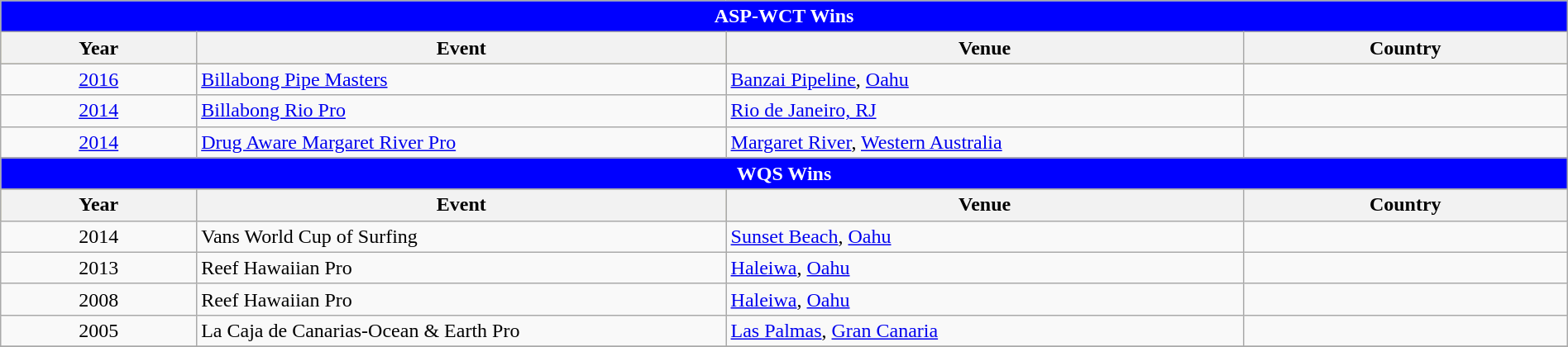<table class="wikitable" style="width:100%;">
<tr bgcolor=skyblue>
<td colspan=4; style="background: blue; color: white" align="center"><strong>ASP-WCT Wins</strong></td>
</tr>
<tr bgcolor=#bdb76b>
<th>Year</th>
<th>Event</th>
<th>Venue</th>
<th>Country</th>
</tr>
<tr>
<td style=text-align:center><a href='#'>2016</a></td>
<td><a href='#'>Billabong Pipe Masters</a></td>
<td><a href='#'>Banzai Pipeline</a>, <a href='#'>Oahu</a></td>
<td></td>
</tr>
<tr>
<td style=text-align:center><a href='#'>2014</a></td>
<td><a href='#'>Billabong Rio Pro</a></td>
<td><a href='#'>Rio de Janeiro, RJ</a></td>
<td></td>
</tr>
<tr>
<td style=text-align:center><a href='#'>2014</a></td>
<td><a href='#'>Drug Aware Margaret River Pro</a></td>
<td><a href='#'>Margaret River</a>, <a href='#'>Western Australia</a></td>
<td></td>
</tr>
<tr>
</tr>
<tr>
<td colspan=4; style="background: blue; color: white" align="center"><strong>WQS Wins</strong></td>
</tr>
<tr bgcolor=#bdb76b>
<th>Year</th>
<th width=   33.8%>Event</th>
<th width=     33%>Venue</th>
<th>Country</th>
</tr>
<tr>
<td style=text-align:center>2014</td>
<td>Vans World Cup of Surfing</td>
<td><a href='#'>Sunset Beach</a>, <a href='#'>Oahu</a></td>
<td></td>
</tr>
<tr>
<td style=text-align:center>2013</td>
<td>Reef Hawaiian Pro</td>
<td><a href='#'>Haleiwa</a>, <a href='#'>Oahu</a></td>
<td></td>
</tr>
<tr>
<td style=text-align:center>2008</td>
<td>Reef Hawaiian Pro</td>
<td><a href='#'>Haleiwa</a>, <a href='#'>Oahu</a></td>
<td></td>
</tr>
<tr>
<td style=text-align:center>2005</td>
<td>La Caja de Canarias-Ocean & Earth Pro</td>
<td><a href='#'>Las Palmas</a>, <a href='#'>Gran Canaria</a></td>
<td></td>
</tr>
<tr>
</tr>
</table>
